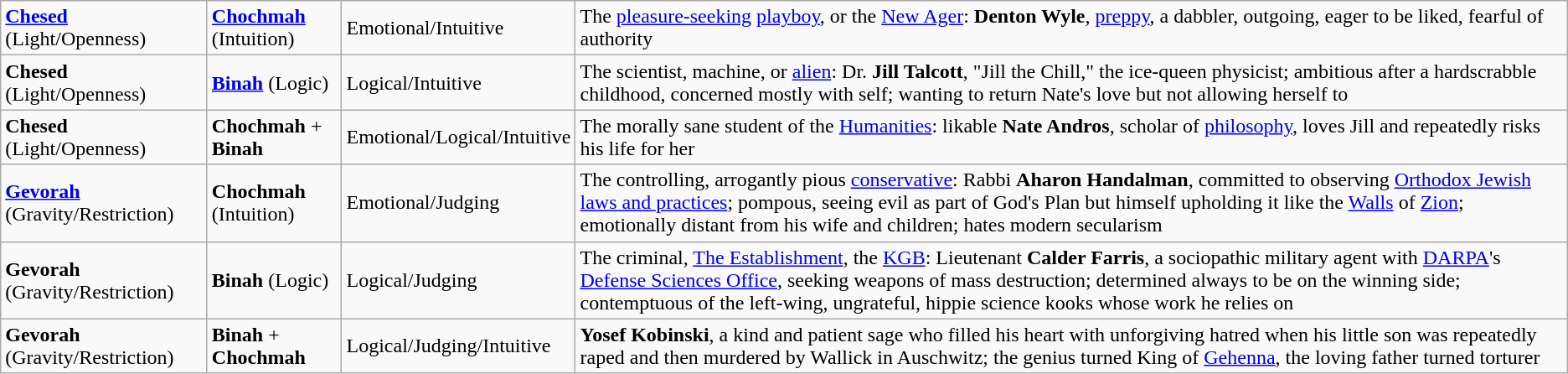<table class="wikitable">
<tr>
<td><strong><a href='#'>Chesed</a></strong> (Light/Openness)</td>
<td><strong><a href='#'>Chochmah</a></strong> (Intuition)</td>
<td>Emotional/Intuitive</td>
<td>The <a href='#'>pleasure-seeking</a> <a href='#'>playboy</a>, or the <a href='#'>New Ager</a>: <strong>Denton Wyle</strong>, <a href='#'>preppy</a>, a dabbler, outgoing, eager to be liked, fearful of authority</td>
</tr>
<tr>
<td><strong>Chesed</strong> (Light/Openness)</td>
<td><strong><a href='#'>Binah</a></strong> (Logic)</td>
<td>Logical/Intuitive</td>
<td>The scientist, machine, or <a href='#'>alien</a>: Dr. <strong>Jill Talcott</strong>, "Jill the Chill," the ice-queen physicist; ambitious after a hardscrabble childhood, concerned mostly with self; wanting to return Nate's love but not allowing herself to</td>
</tr>
<tr>
<td><strong>Chesed</strong> (Light/Openness)</td>
<td><strong>Chochmah</strong> + <strong>Binah</strong></td>
<td>Emotional/Logical/Intuitive</td>
<td>The morally sane student of the <a href='#'>Humanities</a>: likable <strong>Nate Andros</strong>, scholar of <a href='#'>philosophy</a>, loves Jill and repeatedly risks his life for her</td>
</tr>
<tr>
<td><strong><a href='#'>Gevorah</a></strong> (Gravity/Restriction)</td>
<td><strong>Chochmah</strong> (Intuition)</td>
<td>Emotional/Judging</td>
<td>The controlling, arrogantly pious <a href='#'>conservative</a>: Rabbi <strong>Aharon Handalman</strong>, committed to observing <a href='#'>Orthodox Jewish laws and practices</a>; pompous, seeing evil as part of God's Plan but himself upholding it like the <a href='#'>Walls</a> of <a href='#'>Zion</a>; emotionally distant from his wife and children; hates modern secularism</td>
</tr>
<tr>
<td><strong>Gevorah</strong> (Gravity/Restriction)</td>
<td><strong>Binah</strong> (Logic)</td>
<td>Logical/Judging</td>
<td>The criminal, <a href='#'>The Establishment</a>, the <a href='#'>KGB</a>: Lieutenant <strong>Calder Farris</strong>, a sociopathic military agent with <a href='#'>DARPA</a>'s <a href='#'>Defense Sciences Office</a>, seeking weapons of mass destruction; determined always to be on the winning side; contemptuous of the left-wing, ungrateful, hippie science kooks whose work he relies on</td>
</tr>
<tr>
<td><strong>Gevorah</strong> (Gravity/Restriction)</td>
<td><strong>Binah</strong> + <strong>Chochmah</strong></td>
<td>Logical/Judging/Intuitive</td>
<td><strong>Yosef Kobinski</strong>, a kind and patient sage who filled his heart with unforgiving hatred when his little son was repeatedly raped and then murdered by Wallick in Auschwitz; the genius turned King of <a href='#'>Gehenna</a>, the loving father turned torturer</td>
</tr>
</table>
